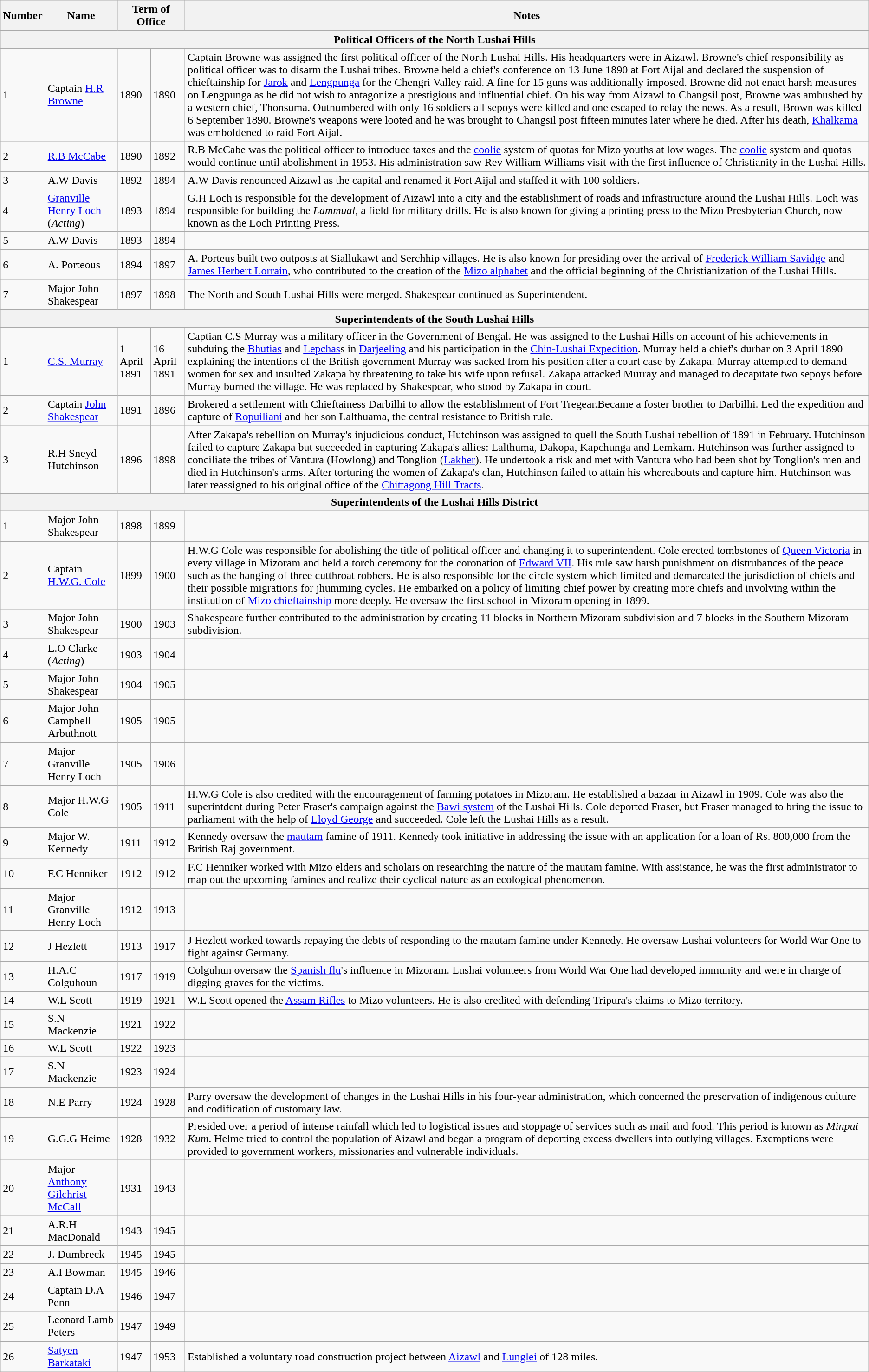<table class="wikitable sortable">
<tr>
<th>Number</th>
<th>Name</th>
<th colspan=2>Term of Office</th>
<th>Notes</th>
</tr>
<tr>
<th colspan=5>Political Officers of the North Lushai Hills</th>
</tr>
<tr>
<td>1</td>
<td>Captain <a href='#'>H.R Browne</a></td>
<td>1890</td>
<td>1890</td>
<td>Captain Browne was assigned the first political officer of the North Lushai Hills. His headquarters were in Aizawl. Browne's chief responsibility as political officer was to disarm the Lushai tribes. Browne held a chief's conference on 13 June 1890 at Fort Aijal and declared the suspension of chieftainship for <a href='#'>Jarok</a> and <a href='#'>Lengpunga</a> for the Chengri Valley raid. A fine for 15 guns was additionally imposed. Browne did not enact harsh measures on Lengpunga as he did not wish to antagonize a prestigious and influential chief. On his way from Aizawl to Changsil post, Browne was ambushed by a western chief, Thonsuma. Outnumbered with only 16 soldiers all sepoys were killed and one escaped to relay the news. As a result, Brown was killed 6 September 1890. Browne's weapons were looted and he was brought to Changsil post fifteen minutes later where he died. After his death, <a href='#'>Khalkama</a> was emboldened to raid Fort Aijal.</td>
</tr>
<tr>
<td>2</td>
<td><a href='#'>R.B McCabe</a></td>
<td>1890</td>
<td>1892</td>
<td>R.B McCabe was the political officer to introduce taxes and the <a href='#'>coolie</a> system of quotas for Mizo youths at low wages. The <a href='#'>coolie</a> system and quotas would continue until abolishment in 1953. His administration saw Rev William Williams visit with the first influence of Christianity in the Lushai Hills.</td>
</tr>
<tr>
<td>3</td>
<td>A.W Davis</td>
<td>1892</td>
<td>1894</td>
<td>A.W Davis renounced Aizawl as the capital and renamed it Fort Aijal and staffed it with 100 soldiers.</td>
</tr>
<tr>
<td>4</td>
<td><a href='#'>Granville Henry Loch</a> (<em>Acting</em>)</td>
<td>1893</td>
<td>1894</td>
<td>G.H Loch is responsible for the development of Aizawl into a city and the establishment of roads and infrastructure around the Lushai Hills. Loch was responsible for building the <em>Lammual,</em> a field for military drills. He is also known for giving a printing press to the Mizo Presbyterian Church, now known as the Loch Printing Press.</td>
</tr>
<tr>
<td>5</td>
<td>A.W Davis</td>
<td>1893</td>
<td>1894</td>
<td></td>
</tr>
<tr>
<td>6</td>
<td>A. Porteous</td>
<td>1894</td>
<td>1897</td>
<td>A. Porteus built two outposts at Siallukawt and Serchhip villages. He is also known for presiding over the arrival of <a href='#'>Frederick William Savidge</a> and <a href='#'>James Herbert Lorrain</a>, who contributed to the creation of the <a href='#'>Mizo alphabet</a> and the official beginning of the Christianization of the Lushai Hills.</td>
</tr>
<tr>
<td>7</td>
<td>Major John Shakespear</td>
<td>1897</td>
<td>1898</td>
<td>The North and South Lushai Hills were merged. Shakespear continued as Superintendent.</td>
</tr>
<tr>
<th Colspan=5>Superintendents of the South Lushai Hills</th>
</tr>
<tr>
<td>1</td>
<td><a href='#'>C.S. Murray</a></td>
<td>1 April 1891</td>
<td>16 April 1891</td>
<td>Captian C.S Murray was a military officer in the Government of Bengal. He was assigned to the Lushai Hills on account of his achievements in subduing the <a href='#'>Bhutias</a> and <a href='#'>Lepchas</a>s in <a href='#'>Darjeeling</a> and his participation in the <a href='#'>Chin-Lushai Expedition</a>. Murray held a chief's durbar on 3 April 1890 explaining the intentions of the British government Murray was sacked from his position after a court case by Zakapa. Murray attempted to demand women for sex and insulted Zakapa by threatening to take his wife upon refusal. Zakapa attacked Murray and managed to decapitate two sepoys before Murray burned the village. He was replaced by Shakespear, who stood by Zakapa in court.</td>
</tr>
<tr>
<td>2</td>
<td>Captain <a href='#'>John Shakespear</a></td>
<td>1891</td>
<td>1896</td>
<td>Brokered a settlement with Chieftainess Darbilhi to allow the establishment of Fort Tregear.Became a foster brother to Darbilhi. Led the expedition and capture of <a href='#'>Ropuiliani</a> and her son Lalthuama, the central resistance to British rule.</td>
</tr>
<tr>
<td>3</td>
<td>R.H Sneyd Hutchinson</td>
<td>1896</td>
<td>1898</td>
<td>After Zakapa's rebellion on Murray's injudicious conduct, Hutchinson was assigned to quell the South Lushai rebellion of 1891 in February. Hutchinson failed to capture Zakapa but succeeded in capturing Zakapa's allies: Lalthuma, Dakopa, Kapchunga and Lemkam. Hutchinson was further assigned to conciliate the tribes of Vantura (Howlong) and Tonglion (<a href='#'>Lakher</a>). He undertook a risk and met with Vantura who had been shot by Tonglion's men and died in Hutchinson's arms. After torturing the women of Zakapa's clan, Hutchinson failed to attain his whereabouts and capture him. Hutchinson was later reassigned to his original office of the <a href='#'>Chittagong Hill Tracts</a>.</td>
</tr>
<tr>
<th colspan=5>Superintendents of the Lushai Hills District</th>
</tr>
<tr>
<td>1</td>
<td>Major John Shakespear</td>
<td>1898</td>
<td>1899</td>
<td></td>
</tr>
<tr>
<td>2</td>
<td>Captain <a href='#'>H.W.G. Cole</a></td>
<td>1899</td>
<td>1900</td>
<td>H.W.G Cole was responsible for abolishing the title of political officer and changing it to superintendent. Cole erected tombstones of <a href='#'>Queen Victoria</a> in every village in Mizoram and held a torch ceremony for the coronation of <a href='#'>Edward VII</a>. His rule saw harsh punishment on distrubances of the peace such as the hanging of three cutthroat robbers. He is also responsible for the circle system which limited and demarcated the jurisdiction of chiefs and their possible migrations for jhumming cycles. He embarked on a policy of limiting chief power by creating more chiefs and involving within the institution of <a href='#'>Mizo chieftainship</a> more deeply. He oversaw the first school in Mizoram opening in 1899.</td>
</tr>
<tr>
<td>3</td>
<td>Major John Shakespear</td>
<td>1900</td>
<td>1903</td>
<td>Shakespeare further contributed to the administration by creating 11 blocks in Northern Mizoram subdivision and 7 blocks in the Southern Mizoram subdivision.</td>
</tr>
<tr>
<td>4</td>
<td>L.O Clarke (<em>Acting</em>)</td>
<td>1903</td>
<td>1904</td>
<td></td>
</tr>
<tr>
<td>5</td>
<td>Major John Shakespear</td>
<td>1904</td>
<td>1905</td>
<td></td>
</tr>
<tr>
<td>6</td>
<td>Major John Campbell Arbuthnott</td>
<td>1905</td>
<td>1905</td>
<td></td>
</tr>
<tr>
<td>7</td>
<td>Major Granville Henry Loch</td>
<td>1905</td>
<td>1906</td>
<td></td>
</tr>
<tr>
<td>8</td>
<td>Major H.W.G Cole</td>
<td>1905</td>
<td>1911</td>
<td>H.W.G Cole is also credited with the encouragement of farming potatoes in Mizoram. He established a bazaar in Aizawl in 1909. Cole was also the superintdent during Peter Fraser's campaign against the <a href='#'>Bawi system</a> of the Lushai Hills. Cole deported Fraser, but Fraser managed to bring the issue to parliament with the help of <a href='#'>Lloyd George</a> and succeeded. Cole left the Lushai Hills as a result.</td>
</tr>
<tr>
<td>9</td>
<td>Major W. Kennedy</td>
<td>1911</td>
<td>1912</td>
<td>Kennedy oversaw the <a href='#'>mautam</a> famine of 1911. Kennedy took initiative in addressing the issue with an application for a loan of Rs. 800,000 from the British Raj government. </td>
</tr>
<tr>
<td>10</td>
<td>F.C Henniker</td>
<td>1912</td>
<td>1912</td>
<td>F.C Henniker worked with Mizo elders and scholars on researching the nature of the mautam famine. With assistance, he was the first administrator to map out the upcoming famines and realize their cyclical nature as an ecological phenomenon.</td>
</tr>
<tr>
<td>11</td>
<td>Major Granville Henry Loch</td>
<td>1912</td>
<td>1913</td>
<td></td>
</tr>
<tr>
<td>12</td>
<td>J Hezlett</td>
<td>1913</td>
<td>1917</td>
<td>J Hezlett worked towards repaying the debts of responding to the mautam famine under Kennedy. He oversaw Lushai volunteers for World War One to fight against Germany.</td>
</tr>
<tr>
<td>13</td>
<td>H.A.C Colguhoun</td>
<td>1917</td>
<td>1919</td>
<td>Colguhun oversaw the <a href='#'>Spanish flu</a>'s influence in Mizoram. Lushai volunteers from World War One had developed immunity and were in charge of digging graves for the victims.</td>
</tr>
<tr>
<td>14</td>
<td>W.L Scott</td>
<td>1919</td>
<td>1921</td>
<td>W.L Scott opened the <a href='#'>Assam Rifles</a> to Mizo volunteers. He is also credited with defending Tripura's claims to Mizo territory.</td>
</tr>
<tr>
<td>15</td>
<td>S.N Mackenzie</td>
<td>1921</td>
<td>1922</td>
<td></td>
</tr>
<tr>
<td>16</td>
<td>W.L Scott</td>
<td>1922</td>
<td>1923</td>
<td></td>
</tr>
<tr>
<td>17</td>
<td>S.N Mackenzie</td>
<td>1923</td>
<td>1924</td>
<td></td>
</tr>
<tr>
<td>18</td>
<td>N.E Parry</td>
<td>1924</td>
<td>1928</td>
<td>Parry oversaw the development of changes in the Lushai Hills in his four-year administration, which concerned the preservation of indigenous culture and codification of customary law.</td>
</tr>
<tr>
<td>19</td>
<td>G.G.G Heime</td>
<td>1928</td>
<td>1932</td>
<td>Presided over a period of intense rainfall which led to logistical issues and stoppage of services such as mail and food. This period is known as <em>Minpui Kum</em>. Helme tried to control the population of Aizawl and began a program of deporting excess dwellers into outlying villages. Exemptions were provided to government workers, missionaries and vulnerable individuals.</td>
</tr>
<tr>
<td>20</td>
<td>Major <a href='#'>Anthony Gilchrist McCall</a></td>
<td>1931</td>
<td>1943</td>
<td></td>
</tr>
<tr>
<td>21</td>
<td>A.R.H MacDonald</td>
<td>1943</td>
<td>1945</td>
<td></td>
</tr>
<tr>
<td>22</td>
<td>J. Dumbreck</td>
<td>1945</td>
<td>1945</td>
<td></td>
</tr>
<tr>
<td>23</td>
<td>A.I Bowman</td>
<td>1945</td>
<td>1946</td>
</tr>
<tr>
<td>24</td>
<td>Captain D.A Penn</td>
<td>1946</td>
<td>1947</td>
<td></td>
</tr>
<tr>
<td>25</td>
<td>Leonard Lamb Peters </td>
<td>1947</td>
<td>1949</td>
<td></td>
</tr>
<tr>
<td>26</td>
<td><a href='#'>Satyen Barkataki</a></td>
<td>1947</td>
<td>1953</td>
<td>Established a voluntary road construction project between <a href='#'>Aizawl</a> and <a href='#'>Lunglei</a> of 128 miles.</td>
</tr>
</table>
